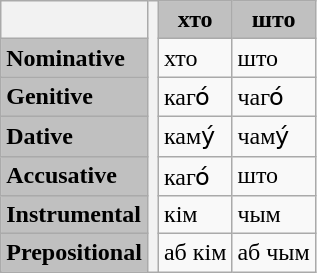<table class="wikitable">
<tr>
<th></th>
<th rowspan="7"></th>
<th style="background:#C0C0C0">хто</th>
<th style="background:#C0C0C0">што</th>
</tr>
<tr>
<td style="background:#C0C0C0"><strong>Nominative</strong></td>
<td>хто</td>
<td>што</td>
</tr>
<tr>
<td style="background:#C0C0C0"><strong>Genitive</strong></td>
<td>каго́</td>
<td>чаго́</td>
</tr>
<tr>
<td style="background:#C0C0C0"><strong>Dative</strong></td>
<td>каму́</td>
<td>чаму́</td>
</tr>
<tr>
<td style="background:#C0C0C0"><strong>Accusative</strong></td>
<td>каго́</td>
<td>што</td>
</tr>
<tr>
<td style="background:#C0C0C0"><strong>Instrumental</strong></td>
<td>кім</td>
<td>чым</td>
</tr>
<tr>
<td style="background:#C0C0C0"><strong>Prepositional</strong></td>
<td>аб кім</td>
<td>аб чым</td>
</tr>
</table>
